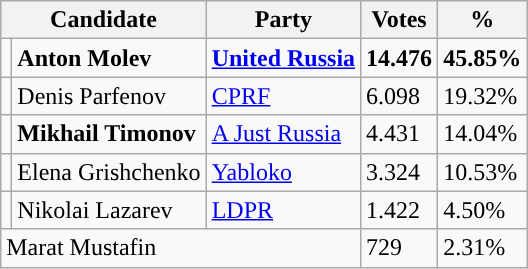<table class="wikitable">
<tr>
<th colspan="2">Candidate</th>
<th>Party</th>
<th>Votes</th>
<th>%</th>
</tr>
<tr>
<td style="background-color: "></td>
<td><strong>Anton Molev</strong></td>
<td><strong><a href='#'>United Russia</a></strong></td>
<td><strong>14.476</strong></td>
<td><strong>45.85%</strong></td>
</tr>
<tr>
<td style="background-color: "></td>
<td>Denis Parfenov</td>
<td><a href='#'>CPRF</a></td>
<td>6.098</td>
<td>19.32%</td>
</tr>
<tr>
<td style="background-color: "></td>
<td><strong>Mikhail Timonov</strong></td>
<td><a href='#'>A Just Russia</a></td>
<td>4.431</td>
<td>14.04%</td>
</tr>
<tr>
<td style="background-color: "></td>
<td>Elena Grishchenko</td>
<td><a href='#'>Yabloko</a></td>
<td>3.324</td>
<td>10.53%</td>
</tr>
<tr>
<td style="background-color: "></td>
<td>Nikolai Lazarev</td>
<td><a href='#'>LDPR</a></td>
<td>1.422</td>
<td>4.50%</td>
</tr>
<tr>
<td colspan="3">Marat Mustafin</td>
<td>729</td>
<td>2.31%</td>
</tr>
</table>
